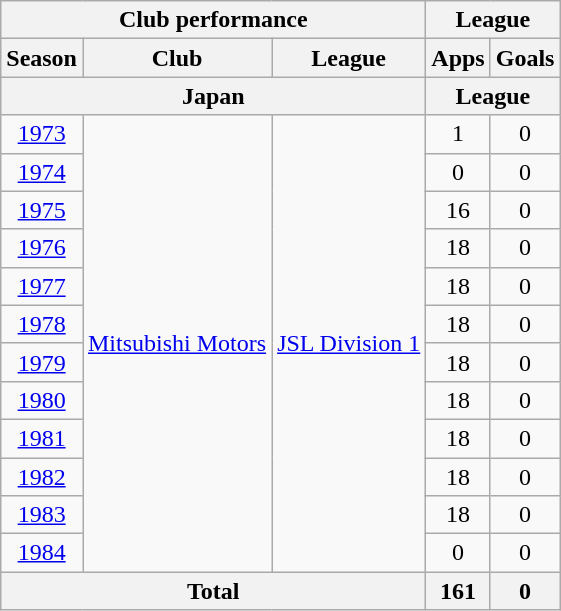<table class="wikitable" style="text-align:center;">
<tr>
<th colspan=3>Club performance</th>
<th colspan=2>League</th>
</tr>
<tr>
<th>Season</th>
<th>Club</th>
<th>League</th>
<th>Apps</th>
<th>Goals</th>
</tr>
<tr>
<th colspan=3>Japan</th>
<th colspan=2>League</th>
</tr>
<tr>
<td><a href='#'>1973</a></td>
<td rowspan="12"><a href='#'>Mitsubishi Motors</a></td>
<td rowspan="12"><a href='#'>JSL Division 1</a></td>
<td>1</td>
<td>0</td>
</tr>
<tr>
<td><a href='#'>1974</a></td>
<td>0</td>
<td>0</td>
</tr>
<tr>
<td><a href='#'>1975</a></td>
<td>16</td>
<td>0</td>
</tr>
<tr>
<td><a href='#'>1976</a></td>
<td>18</td>
<td>0</td>
</tr>
<tr>
<td><a href='#'>1977</a></td>
<td>18</td>
<td>0</td>
</tr>
<tr>
<td><a href='#'>1978</a></td>
<td>18</td>
<td>0</td>
</tr>
<tr>
<td><a href='#'>1979</a></td>
<td>18</td>
<td>0</td>
</tr>
<tr>
<td><a href='#'>1980</a></td>
<td>18</td>
<td>0</td>
</tr>
<tr>
<td><a href='#'>1981</a></td>
<td>18</td>
<td>0</td>
</tr>
<tr>
<td><a href='#'>1982</a></td>
<td>18</td>
<td>0</td>
</tr>
<tr>
<td><a href='#'>1983</a></td>
<td>18</td>
<td>0</td>
</tr>
<tr>
<td><a href='#'>1984</a></td>
<td>0</td>
<td>0</td>
</tr>
<tr>
<th colspan=3>Total</th>
<th>161</th>
<th>0</th>
</tr>
</table>
